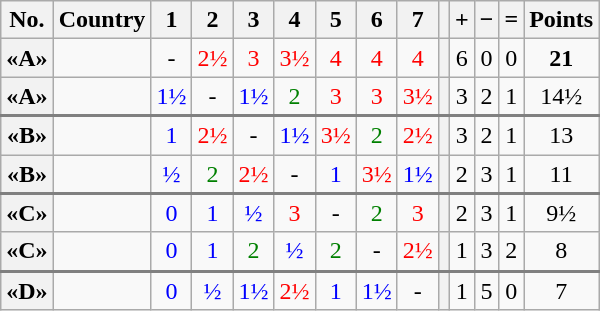<table class="wikitable" style="text-align:center">
<tr>
<th>No.</th>
<th>Country</th>
<th>1</th>
<th>2</th>
<th>3</th>
<th>4</th>
<th>5</th>
<th>6</th>
<th>7</th>
<th></th>
<th>+</th>
<th>−</th>
<th>=</th>
<th>Points</th>
</tr>
<tr>
<th>«A»</th>
<td style="text-align: left"></td>
<td>-</td>
<td style="color:red;">2½</td>
<td style="color:red;">3</td>
<td style="color:red;">3½</td>
<td style="color:red;">4</td>
<td style="color:red;">4</td>
<td style="color:red;">4</td>
<th></th>
<td>6</td>
<td>0</td>
<td>0</td>
<td><strong>21 </strong></td>
</tr>
<tr>
<th>«A»</th>
<td style="text-align: left"></td>
<td style="color:blue;">1½</td>
<td>-</td>
<td style="color:blue;">1½</td>
<td style="color:green;">2</td>
<td style="color:red;">3</td>
<td style="color:red;">3</td>
<td style="color:red;">3½</td>
<th></th>
<td>3</td>
<td>2</td>
<td>1</td>
<td>14½</td>
</tr>
<tr style="border-top:2px solid grey;">
<th>«B»</th>
<td style="text-align: left"></td>
<td style="color:blue;">1</td>
<td style="color:red;">2½</td>
<td>-</td>
<td style="color:blue;">1½</td>
<td style="color:red;">3½</td>
<td style="color:green;">2</td>
<td style="color:red;">2½</td>
<th></th>
<td>3</td>
<td>2</td>
<td>1</td>
<td>13</td>
</tr>
<tr>
<th>«B»</th>
<td style="text-align: left"></td>
<td style="color:blue;">½</td>
<td style="color:green;">2</td>
<td style="color:red;">2½</td>
<td>-</td>
<td style="color:blue;">1</td>
<td style="color:red;">3½</td>
<td style="color:blue;">1½</td>
<th></th>
<td>2</td>
<td>3</td>
<td>1</td>
<td>11</td>
</tr>
<tr style="border-top:2px solid grey;">
<th>«C»</th>
<td style="text-align: left"></td>
<td style="color:blue;">0</td>
<td style="color:blue;">1</td>
<td style="color:blue;">½</td>
<td style="color:red;">3</td>
<td>-</td>
<td style="color:green;">2</td>
<td style="color:red;">3</td>
<th></th>
<td>2</td>
<td>3</td>
<td>1</td>
<td>9½</td>
</tr>
<tr>
<th>«C»</th>
<td style="text-align: left"></td>
<td style="color:blue;">0</td>
<td style="color:blue;">1</td>
<td style="color:green;">2</td>
<td style="color:blue;">½</td>
<td style="color:green;">2</td>
<td>-</td>
<td style="color:red;">2½</td>
<th></th>
<td>1</td>
<td>3</td>
<td>2</td>
<td>8</td>
</tr>
<tr style="border-top:2px solid grey;">
<th>«D»</th>
<td style="text-align: left"></td>
<td style="color:blue;">0</td>
<td style="color:blue;">½</td>
<td style="color:blue;">1½</td>
<td style="color:red;">2½</td>
<td style="color:blue;">1</td>
<td style="color:blue;">1½</td>
<td>-</td>
<th></th>
<td>1</td>
<td>5</td>
<td>0</td>
<td>7</td>
</tr>
</table>
